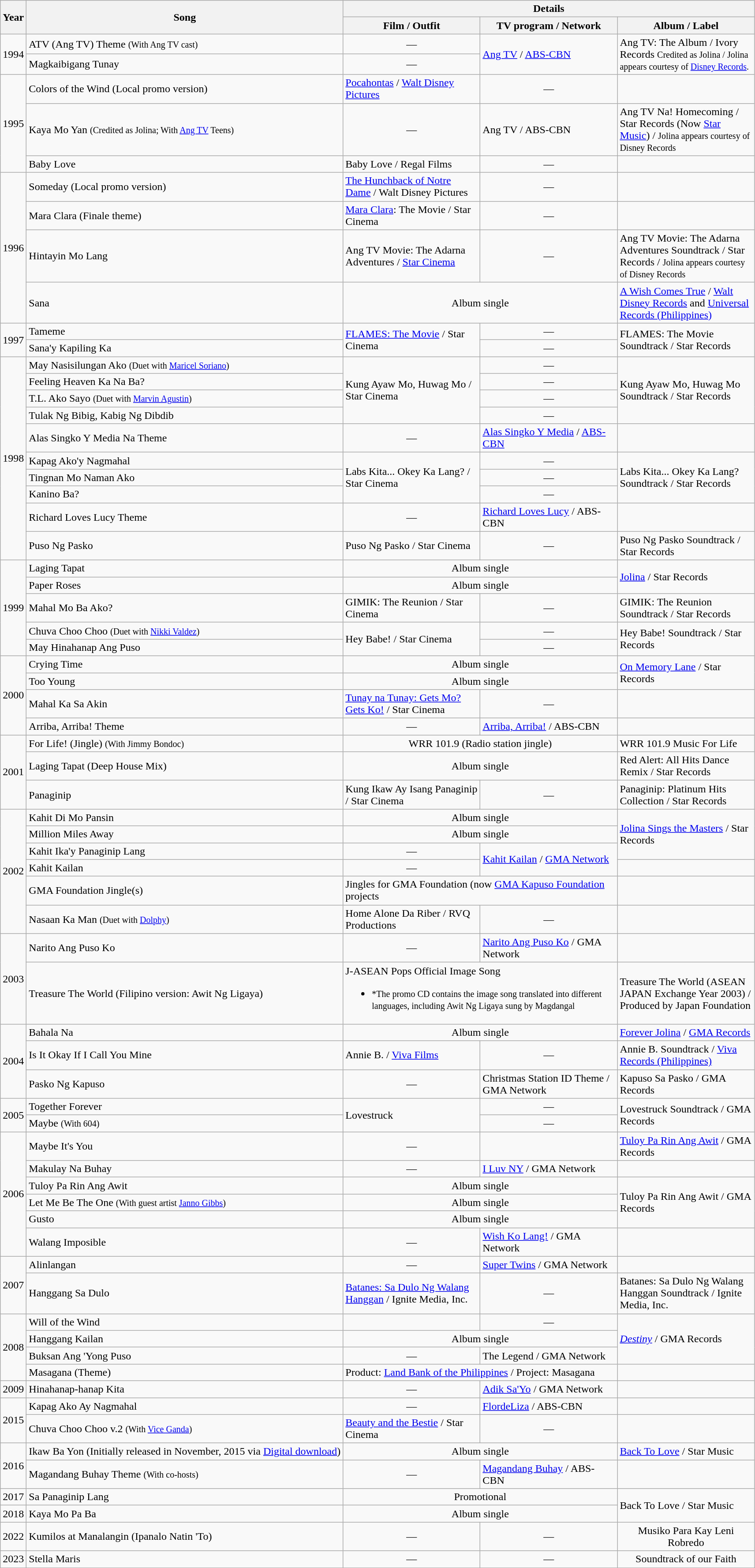<table class="wikitable">
<tr>
<th rowspan=2>Year</th>
<th rowspan=2>Song</th>
<th colspan=3>Details</th>
</tr>
<tr>
<th width=200>Film / Outfit</th>
<th width=200>TV program / Network</th>
<th width=200>Album / Label</th>
</tr>
<tr>
<td rowspan=2>1994</td>
<td>ATV (Ang TV) Theme <small>(With Ang TV cast)</small></td>
<td align=center>—</td>
<td rowspan=2><a href='#'>Ang TV</a> / <a href='#'>ABS-CBN</a></td>
<td rowspan=2>Ang TV: The Album / Ivory Records <small> Credited as Jolina / Jolina appears courtesy of <a href='#'>Disney Records</a>.</small></td>
</tr>
<tr>
<td>Magkaibigang Tunay</td>
<td align=center>—</td>
</tr>
<tr>
<td rowspan=3>1995</td>
<td>Colors of the Wind (Local promo version)</td>
<td><a href='#'>Pocahontas</a> / <a href='#'>Walt Disney Pictures</a></td>
<td align=center>—</td>
<td></td>
</tr>
<tr>
<td>Kaya Mo Yan <small>(Credited as Jolina; With <a href='#'>Ang TV</a> Teens)</small></td>
<td align=center>—</td>
<td>Ang TV / ABS-CBN</td>
<td>Ang TV Na! Homecoming / Star Records (Now <a href='#'>Star Music</a>) / <small>Jolina appears courtesy of Disney Records</small></td>
</tr>
<tr>
<td>Baby Love</td>
<td>Baby Love / Regal Films</td>
<td align=center>—</td>
<td></td>
</tr>
<tr>
<td rowspan=4>1996</td>
<td>Someday (Local promo version)</td>
<td><a href='#'>The Hunchback of Notre Dame</a> / Walt Disney Pictures</td>
<td align=center>—</td>
<td></td>
</tr>
<tr>
<td>Mara Clara (Finale theme)</td>
<td><a href='#'>Mara Clara</a>: The Movie / Star Cinema</td>
<td align=center>—</td>
<td></td>
</tr>
<tr>
<td>Hintayin Mo Lang</td>
<td>Ang TV Movie: The Adarna Adventures / <a href='#'>Star Cinema</a></td>
<td align=center>—</td>
<td>Ang TV Movie: The Adarna Adventures Soundtrack / Star Records / <small>Jolina appears courtesy of Disney Records</small></td>
</tr>
<tr>
<td>Sana</td>
<td colspan=2 style="text-align:center;">Album single</td>
<td><a href='#'>A Wish Comes True</a> / <a href='#'>Walt Disney Records</a> and <a href='#'>Universal Records (Philippines)</a></td>
</tr>
<tr>
<td rowspan=2>1997</td>
<td>Tameme</td>
<td rowspan=2><a href='#'>FLAMES: The Movie</a> / Star Cinema</td>
<td align=center>—</td>
<td rowspan=2>FLAMES: The Movie Soundtrack / Star Records</td>
</tr>
<tr>
<td>Sana'y Kapiling Ka</td>
<td align=center>—</td>
</tr>
<tr>
<td rowspan=10>1998</td>
<td>May Nasisilungan Ako <small>(Duet with <a href='#'>Maricel Soriano</a>)</small></td>
<td rowspan=4>Kung Ayaw Mo, Huwag Mo / Star Cinema</td>
<td align=center>—</td>
<td rowspan=4>Kung Ayaw Mo, Huwag Mo Soundtrack / Star Records</td>
</tr>
<tr>
<td>Feeling Heaven Ka Na Ba?</td>
<td align=center>—</td>
</tr>
<tr>
<td>T.L. Ako Sayo <small>(Duet with <a href='#'>Marvin Agustin</a>)</small></td>
<td align=center>—</td>
</tr>
<tr>
<td>Tulak Ng Bibig, Kabig Ng Dibdib</td>
<td align=center>—</td>
</tr>
<tr>
<td>Alas Singko Y Media Na Theme</td>
<td align=center>—</td>
<td><a href='#'>Alas Singko Y Media</a> / <a href='#'>ABS-CBN</a></td>
<td></td>
</tr>
<tr>
<td>Kapag Ako'y Nagmahal</td>
<td rowspan=3>Labs Kita... Okey Ka Lang? / Star Cinema</td>
<td align=center>—</td>
<td rowspan=3>Labs Kita... Okey Ka Lang? Soundtrack / Star Records</td>
</tr>
<tr>
<td>Tingnan Mo Naman Ako</td>
<td align=center>—</td>
</tr>
<tr>
<td>Kanino Ba?</td>
<td align=center>—</td>
</tr>
<tr>
<td>Richard Loves Lucy Theme</td>
<td align=center>—</td>
<td><a href='#'>Richard Loves Lucy</a> / ABS-CBN</td>
<td></td>
</tr>
<tr>
<td>Puso Ng Pasko</td>
<td>Puso Ng Pasko / Star Cinema</td>
<td align=center>—</td>
<td>Puso Ng Pasko Soundtrack / Star Records</td>
</tr>
<tr>
<td rowspan=5>1999</td>
<td>Laging Tapat</td>
<td colspan=2 style="text-align:center;">Album single</td>
<td rowspan=2><a href='#'>Jolina</a> / Star Records</td>
</tr>
<tr>
<td>Paper Roses</td>
<td colspan=2 style="text-align:center;">Album single</td>
</tr>
<tr>
<td>Mahal Mo Ba Ako?</td>
<td>GIMIK: The Reunion / Star Cinema</td>
<td align=center>—</td>
<td>GIMIK: The Reunion Soundtrack / Star Records</td>
</tr>
<tr>
<td>Chuva Choo Choo <small>(Duet with <a href='#'>Nikki Valdez</a>)</small></td>
<td rowspan=2>Hey Babe! / Star Cinema</td>
<td align=center>—</td>
<td rowspan=2>Hey Babe! Soundtrack / Star Records</td>
</tr>
<tr>
<td>May Hinahanap Ang Puso</td>
<td align=center>—</td>
</tr>
<tr>
<td rowspan=4>2000</td>
<td>Crying Time</td>
<td colspan=2 style="text-align:center;">Album single</td>
<td rowspan=2><a href='#'>On Memory Lane</a> / Star Records</td>
</tr>
<tr>
<td>Too Young</td>
<td colspan=2 style="text-align:center;">Album single</td>
</tr>
<tr>
<td>Mahal Ka Sa Akin</td>
<td><a href='#'>Tunay na Tunay: Gets Mo? Gets Ko!</a> / Star Cinema</td>
<td align=center>—</td>
<td></td>
</tr>
<tr>
<td>Arriba, Arriba! Theme</td>
<td align=center>—</td>
<td><a href='#'>Arriba, Arriba!</a> / ABS-CBN</td>
<td></td>
</tr>
<tr>
<td rowspan=3>2001</td>
<td>For Life! (Jingle) <small>(With Jimmy Bondoc)</small></td>
<td colspan=2 style="text-align:center;">WRR 101.9 (Radio station jingle)</td>
<td>WRR 101.9 Music For Life</td>
</tr>
<tr>
<td>Laging Tapat (Deep House Mix)</td>
<td colspan=2 style="text-align:center;">Album single</td>
<td>Red Alert: All Hits Dance Remix / Star Records</td>
</tr>
<tr>
<td>Panaginip</td>
<td>Kung Ikaw Ay Isang Panaginip / Star Cinema</td>
<td align=center>—</td>
<td>Panaginip: Platinum Hits Collection / Star Records</td>
</tr>
<tr>
<td rowspan=6>2002</td>
<td>Kahit Di Mo Pansin</td>
<td colspan=2 style="text-align:center;">Album single</td>
<td rowspan=3><a href='#'>Jolina Sings the Masters</a> / Star Records</td>
</tr>
<tr>
<td>Million Miles Away</td>
<td colspan=2 style="text-align:center;">Album single</td>
</tr>
<tr>
<td>Kahit Ika'y Panaginip Lang</td>
<td align=center>—</td>
<td rowspan=2><a href='#'>Kahit Kailan</a> / <a href='#'>GMA Network</a></td>
</tr>
<tr>
<td>Kahit Kailan</td>
<td align=center>—</td>
<td></td>
</tr>
<tr>
<td>GMA Foundation Jingle(s)</td>
<td colspan=2>Jingles for GMA Foundation (now <a href='#'>GMA Kapuso Foundation</a> projects</td>
<td></td>
</tr>
<tr>
<td>Nasaan Ka Man <small>(Duet with <a href='#'>Dolphy</a>)</small></td>
<td>Home Alone Da Riber / RVQ Productions</td>
<td align=center>—</td>
<td></td>
</tr>
<tr>
<td rowspan=2>2003</td>
<td>Narito Ang Puso Ko</td>
<td align=center>—</td>
<td><a href='#'>Narito Ang Puso Ko</a> / GMA Network</td>
<td></td>
</tr>
<tr>
<td>Treasure The World (Filipino version: Awit Ng Ligaya)</td>
<td colspan=2>J-ASEAN Pops Official Image Song<br><ul><li><small>*The promo CD contains the image song translated into different languages, including Awit Ng Ligaya sung by Magdangal</small></li></ul></td>
<td>Treasure The World (ASEAN JAPAN Exchange Year 2003) / Produced by Japan Foundation</td>
</tr>
<tr>
<td rowspan=3>2004</td>
<td>Bahala Na</td>
<td colspan=2 style="text-align:center;">Album single</td>
<td><a href='#'>Forever Jolina</a> / <a href='#'>GMA Records</a></td>
</tr>
<tr>
<td>Is It Okay If I Call You Mine</td>
<td>Annie B. / <a href='#'>Viva Films</a></td>
<td align=center>—</td>
<td>Annie B. Soundtrack / <a href='#'>Viva Records (Philippines)</a></td>
</tr>
<tr>
<td>Pasko Ng Kapuso</td>
<td align=center>—</td>
<td>Christmas Station ID Theme / GMA Network</td>
<td>Kapuso Sa Pasko / GMA Records</td>
</tr>
<tr>
<td rowspan=2>2005</td>
<td>Together Forever</td>
<td rowspan=2>Lovestruck</td>
<td align=center>—</td>
<td rowspan=2>Lovestruck Soundtrack / GMA Records</td>
</tr>
<tr>
<td>Maybe <small>(With 604)</small></td>
<td align=center>—</td>
</tr>
<tr>
<td rowspan=6>2006</td>
<td>Maybe It's You</td>
<td align=center>—</td>
<td></td>
<td><a href='#'>Tuloy Pa Rin Ang Awit</a> / GMA Records</td>
</tr>
<tr>
<td>Makulay Na Buhay</td>
<td align=center>—</td>
<td><a href='#'>I Luv NY</a> / GMA Network</td>
<td></td>
</tr>
<tr>
<td>Tuloy Pa Rin Ang Awit</td>
<td colspan=2 style="text-align:center;">Album single</td>
<td rowspan=3>Tuloy Pa Rin Ang Awit / GMA Records</td>
</tr>
<tr>
<td>Let Me Be The One <small>(With guest artist <a href='#'>Janno Gibbs</a>)</small></td>
<td colspan=2 style="text-align:center;">Album single</td>
</tr>
<tr>
<td>Gusto</td>
<td colspan=2 style="text-align:center;">Album single</td>
</tr>
<tr>
<td>Walang Imposible</td>
<td align=center>—</td>
<td><a href='#'>Wish Ko Lang!</a> / GMA Network</td>
<td></td>
</tr>
<tr>
<td rowspan=2>2007</td>
<td>Alinlangan</td>
<td align=center>—</td>
<td><a href='#'>Super Twins</a> / GMA Network</td>
<td></td>
</tr>
<tr>
<td>Hanggang Sa Dulo</td>
<td><a href='#'>Batanes: Sa Dulo Ng Walang Hanggan</a> / Ignite Media, Inc.</td>
<td align=center>—</td>
<td>Batanes: Sa Dulo Ng Walang Hanggan Soundtrack / Ignite Media, Inc.</td>
</tr>
<tr>
<td rowspan=4>2008</td>
<td>Will of the Wind</td>
<td></td>
<td align=center>—</td>
<td rowspan=3><a href='#'><em>Destiny</em></a> / GMA Records</td>
</tr>
<tr>
<td>Hanggang Kailan</td>
<td colspan=2 style="text-align:center;">Album single</td>
</tr>
<tr>
<td>Buksan Ang 'Yong Puso</td>
<td align=center>—</td>
<td>The Legend / GMA Network</td>
</tr>
<tr>
<td>Masagana (Theme)</td>
<td colspan=2>Product: <a href='#'>Land Bank of the Philippines</a> / Project: Masagana</td>
<td></td>
</tr>
<tr>
<td>2009</td>
<td>Hinahanap-hanap Kita</td>
<td align=center>—</td>
<td><a href='#'>Adik Sa'Yo</a> / GMA Network</td>
<td></td>
</tr>
<tr>
<td rowspan=2>2015</td>
<td>Kapag Ako Ay Nagmahal</td>
<td align=center>—</td>
<td><a href='#'>FlordeLiza</a> / ABS-CBN</td>
<td></td>
</tr>
<tr>
<td>Chuva Choo Choo v.2 <small>(With <a href='#'>Vice Ganda</a>)</small></td>
<td><a href='#'>Beauty and the Bestie</a> / Star Cinema</td>
<td align=center>—</td>
<td></td>
</tr>
<tr>
<td rowspan=2>2016</td>
<td>Ikaw Ba Yon (Initially released in November, 2015 via <a href='#'>Digital download</a>)</td>
<td colspan=2 style="text-align:center;">Album single</td>
<td><a href='#'>Back To Love</a> / Star Music</td>
</tr>
<tr>
<td>Magandang Buhay Theme <small>(With co-hosts)</small></td>
<td align=center>—</td>
<td><a href='#'>Magandang Buhay</a> / ABS-CBN</td>
<td></td>
</tr>
<tr>
<td>2017</td>
<td>Sa Panaginip Lang</td>
<td colspan=2 style="text-align:center;">Promotional</td>
<td rowspan=2>Back To Love / Star Music</td>
</tr>
<tr>
<td>2018</td>
<td>Kaya Mo Pa Ba</td>
<td colspan=2 style="text-align:center;">Album single</td>
</tr>
<tr>
<td>2022</td>
<td>Kumilos at Manalangin (Ipanalo Natin 'To)</td>
<td align=center>—</td>
<td align=center>—</td>
<td colspan=2 style="text-align:center;">Musiko Para Kay Leni Robredo</td>
</tr>
<tr>
<td>2023</td>
<td>Stella Maris</td>
<td align=center>—</td>
<td align=center>—</td>
<td colspan=2 style="text-align:center;">Soundtrack of our Faith</td>
</tr>
<tr>
</tr>
</table>
